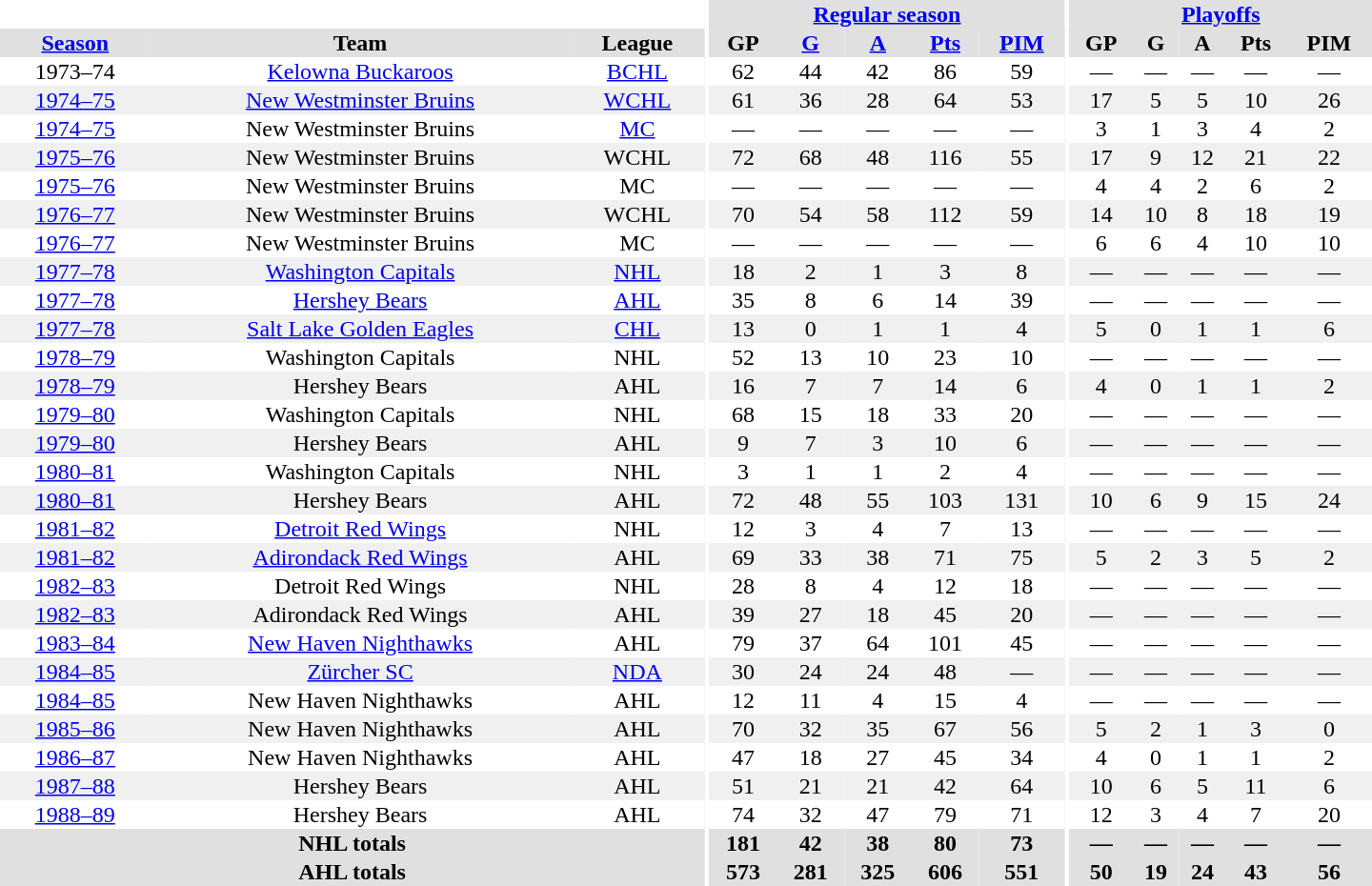<table border="0" cellpadding="1" cellspacing="0" style="text-align:center; width:60em">
<tr bgcolor="#e0e0e0">
<th colspan="3" bgcolor="#ffffff"></th>
<th rowspan="99" bgcolor="#ffffff"></th>
<th colspan="5"><a href='#'>Regular season</a></th>
<th rowspan="99" bgcolor="#ffffff"></th>
<th colspan="5"><a href='#'>Playoffs</a></th>
</tr>
<tr bgcolor="#e0e0e0">
<th><a href='#'>Season</a></th>
<th>Team</th>
<th>League</th>
<th>GP</th>
<th><a href='#'>G</a></th>
<th><a href='#'>A</a></th>
<th><a href='#'>Pts</a></th>
<th><a href='#'>PIM</a></th>
<th>GP</th>
<th>G</th>
<th>A</th>
<th>Pts</th>
<th>PIM</th>
</tr>
<tr>
<td>1973–74</td>
<td><a href='#'>Kelowna Buckaroos</a></td>
<td><a href='#'>BCHL</a></td>
<td>62</td>
<td>44</td>
<td>42</td>
<td>86</td>
<td>59</td>
<td>—</td>
<td>—</td>
<td>—</td>
<td>—</td>
<td>—</td>
</tr>
<tr bgcolor="#f0f0f0">
<td><a href='#'>1974–75</a></td>
<td><a href='#'>New Westminster Bruins</a></td>
<td><a href='#'>WCHL</a></td>
<td>61</td>
<td>36</td>
<td>28</td>
<td>64</td>
<td>53</td>
<td>17</td>
<td>5</td>
<td>5</td>
<td>10</td>
<td>26</td>
</tr>
<tr>
<td><a href='#'>1974–75</a></td>
<td>New Westminster Bruins</td>
<td><a href='#'>MC</a></td>
<td>—</td>
<td>—</td>
<td>—</td>
<td>—</td>
<td>—</td>
<td>3</td>
<td>1</td>
<td>3</td>
<td>4</td>
<td>2</td>
</tr>
<tr bgcolor="#f0f0f0">
<td><a href='#'>1975–76</a></td>
<td>New Westminster Bruins</td>
<td>WCHL</td>
<td>72</td>
<td>68</td>
<td>48</td>
<td>116</td>
<td>55</td>
<td>17</td>
<td>9</td>
<td>12</td>
<td>21</td>
<td>22</td>
</tr>
<tr>
<td><a href='#'>1975–76</a></td>
<td>New Westminster Bruins</td>
<td>MC</td>
<td>—</td>
<td>—</td>
<td>—</td>
<td>—</td>
<td>—</td>
<td>4</td>
<td>4</td>
<td>2</td>
<td>6</td>
<td>2</td>
</tr>
<tr bgcolor="#f0f0f0">
<td><a href='#'>1976–77</a></td>
<td>New Westminster Bruins</td>
<td>WCHL</td>
<td>70</td>
<td>54</td>
<td>58</td>
<td>112</td>
<td>59</td>
<td>14</td>
<td>10</td>
<td>8</td>
<td>18</td>
<td>19</td>
</tr>
<tr>
<td><a href='#'>1976–77</a></td>
<td>New Westminster Bruins</td>
<td>MC</td>
<td>—</td>
<td>—</td>
<td>—</td>
<td>—</td>
<td>—</td>
<td>6</td>
<td>6</td>
<td>4</td>
<td>10</td>
<td>10</td>
</tr>
<tr bgcolor="#f0f0f0">
<td><a href='#'>1977–78</a></td>
<td><a href='#'>Washington Capitals</a></td>
<td><a href='#'>NHL</a></td>
<td>18</td>
<td>2</td>
<td>1</td>
<td>3</td>
<td>8</td>
<td>—</td>
<td>—</td>
<td>—</td>
<td>—</td>
<td>—</td>
</tr>
<tr>
<td><a href='#'>1977–78</a></td>
<td><a href='#'>Hershey Bears</a></td>
<td><a href='#'>AHL</a></td>
<td>35</td>
<td>8</td>
<td>6</td>
<td>14</td>
<td>39</td>
<td>—</td>
<td>—</td>
<td>—</td>
<td>—</td>
<td>—</td>
</tr>
<tr bgcolor="#f0f0f0">
<td><a href='#'>1977–78</a></td>
<td><a href='#'>Salt Lake Golden Eagles</a></td>
<td><a href='#'>CHL</a></td>
<td>13</td>
<td>0</td>
<td>1</td>
<td>1</td>
<td>4</td>
<td>5</td>
<td>0</td>
<td>1</td>
<td>1</td>
<td>6</td>
</tr>
<tr>
<td><a href='#'>1978–79</a></td>
<td>Washington Capitals</td>
<td>NHL</td>
<td>52</td>
<td>13</td>
<td>10</td>
<td>23</td>
<td>10</td>
<td>—</td>
<td>—</td>
<td>—</td>
<td>—</td>
<td>—</td>
</tr>
<tr bgcolor="#f0f0f0">
<td><a href='#'>1978–79</a></td>
<td>Hershey Bears</td>
<td>AHL</td>
<td>16</td>
<td>7</td>
<td>7</td>
<td>14</td>
<td>6</td>
<td>4</td>
<td>0</td>
<td>1</td>
<td>1</td>
<td>2</td>
</tr>
<tr>
<td><a href='#'>1979–80</a></td>
<td>Washington Capitals</td>
<td>NHL</td>
<td>68</td>
<td>15</td>
<td>18</td>
<td>33</td>
<td>20</td>
<td>—</td>
<td>—</td>
<td>—</td>
<td>—</td>
<td>—</td>
</tr>
<tr bgcolor="#f0f0f0">
<td><a href='#'>1979–80</a></td>
<td>Hershey Bears</td>
<td>AHL</td>
<td>9</td>
<td>7</td>
<td>3</td>
<td>10</td>
<td>6</td>
<td>—</td>
<td>—</td>
<td>—</td>
<td>—</td>
<td>—</td>
</tr>
<tr>
<td><a href='#'>1980–81</a></td>
<td>Washington Capitals</td>
<td>NHL</td>
<td>3</td>
<td>1</td>
<td>1</td>
<td>2</td>
<td>4</td>
<td>—</td>
<td>—</td>
<td>—</td>
<td>—</td>
<td>—</td>
</tr>
<tr bgcolor="#f0f0f0">
<td><a href='#'>1980–81</a></td>
<td>Hershey Bears</td>
<td>AHL</td>
<td>72</td>
<td>48</td>
<td>55</td>
<td>103</td>
<td>131</td>
<td>10</td>
<td>6</td>
<td>9</td>
<td>15</td>
<td>24</td>
</tr>
<tr>
<td><a href='#'>1981–82</a></td>
<td><a href='#'>Detroit Red Wings</a></td>
<td>NHL</td>
<td>12</td>
<td>3</td>
<td>4</td>
<td>7</td>
<td>13</td>
<td>—</td>
<td>—</td>
<td>—</td>
<td>—</td>
<td>—</td>
</tr>
<tr bgcolor="#f0f0f0">
<td><a href='#'>1981–82</a></td>
<td><a href='#'>Adirondack Red Wings</a></td>
<td>AHL</td>
<td>69</td>
<td>33</td>
<td>38</td>
<td>71</td>
<td>75</td>
<td>5</td>
<td>2</td>
<td>3</td>
<td>5</td>
<td>2</td>
</tr>
<tr>
<td><a href='#'>1982–83</a></td>
<td>Detroit Red Wings</td>
<td>NHL</td>
<td>28</td>
<td>8</td>
<td>4</td>
<td>12</td>
<td>18</td>
<td>—</td>
<td>—</td>
<td>—</td>
<td>—</td>
<td>—</td>
</tr>
<tr bgcolor="#f0f0f0">
<td><a href='#'>1982–83</a></td>
<td>Adirondack Red Wings</td>
<td>AHL</td>
<td>39</td>
<td>27</td>
<td>18</td>
<td>45</td>
<td>20</td>
<td>—</td>
<td>—</td>
<td>—</td>
<td>—</td>
<td>—</td>
</tr>
<tr>
<td><a href='#'>1983–84</a></td>
<td><a href='#'>New Haven Nighthawks</a></td>
<td>AHL</td>
<td>79</td>
<td>37</td>
<td>64</td>
<td>101</td>
<td>45</td>
<td>—</td>
<td>—</td>
<td>—</td>
<td>—</td>
<td>—</td>
</tr>
<tr bgcolor="#f0f0f0">
<td><a href='#'>1984–85</a></td>
<td><a href='#'>Zürcher SC</a></td>
<td><a href='#'>NDA</a></td>
<td>30</td>
<td>24</td>
<td>24</td>
<td>48</td>
<td>—</td>
<td>—</td>
<td>—</td>
<td>—</td>
<td>—</td>
<td>—</td>
</tr>
<tr>
<td><a href='#'>1984–85</a></td>
<td>New Haven Nighthawks</td>
<td>AHL</td>
<td>12</td>
<td>11</td>
<td>4</td>
<td>15</td>
<td>4</td>
<td>—</td>
<td>—</td>
<td>—</td>
<td>—</td>
<td>—</td>
</tr>
<tr bgcolor="#f0f0f0">
<td><a href='#'>1985–86</a></td>
<td>New Haven Nighthawks</td>
<td>AHL</td>
<td>70</td>
<td>32</td>
<td>35</td>
<td>67</td>
<td>56</td>
<td>5</td>
<td>2</td>
<td>1</td>
<td>3</td>
<td>0</td>
</tr>
<tr>
<td><a href='#'>1986–87</a></td>
<td>New Haven Nighthawks</td>
<td>AHL</td>
<td>47</td>
<td>18</td>
<td>27</td>
<td>45</td>
<td>34</td>
<td>4</td>
<td>0</td>
<td>1</td>
<td>1</td>
<td>2</td>
</tr>
<tr bgcolor="#f0f0f0">
<td><a href='#'>1987–88</a></td>
<td>Hershey Bears</td>
<td>AHL</td>
<td>51</td>
<td>21</td>
<td>21</td>
<td>42</td>
<td>64</td>
<td>10</td>
<td>6</td>
<td>5</td>
<td>11</td>
<td>6</td>
</tr>
<tr>
<td><a href='#'>1988–89</a></td>
<td>Hershey Bears</td>
<td>AHL</td>
<td>74</td>
<td>32</td>
<td>47</td>
<td>79</td>
<td>71</td>
<td>12</td>
<td>3</td>
<td>4</td>
<td>7</td>
<td>20</td>
</tr>
<tr bgcolor="#e0e0e0">
<th colspan="3">NHL totals</th>
<th>181</th>
<th>42</th>
<th>38</th>
<th>80</th>
<th>73</th>
<th>—</th>
<th>—</th>
<th>—</th>
<th>—</th>
<th>—</th>
</tr>
<tr bgcolor="#e0e0e0">
<th colspan="3">AHL totals</th>
<th>573</th>
<th>281</th>
<th>325</th>
<th>606</th>
<th>551</th>
<th>50</th>
<th>19</th>
<th>24</th>
<th>43</th>
<th>56</th>
</tr>
</table>
